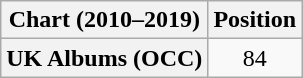<table class="wikitable plainrowheaders" style="text-align:center">
<tr>
<th scope="col">Chart (2010–2019)</th>
<th scope="col">Position</th>
</tr>
<tr>
<th scope="row">UK Albums (OCC)</th>
<td>84</td>
</tr>
</table>
